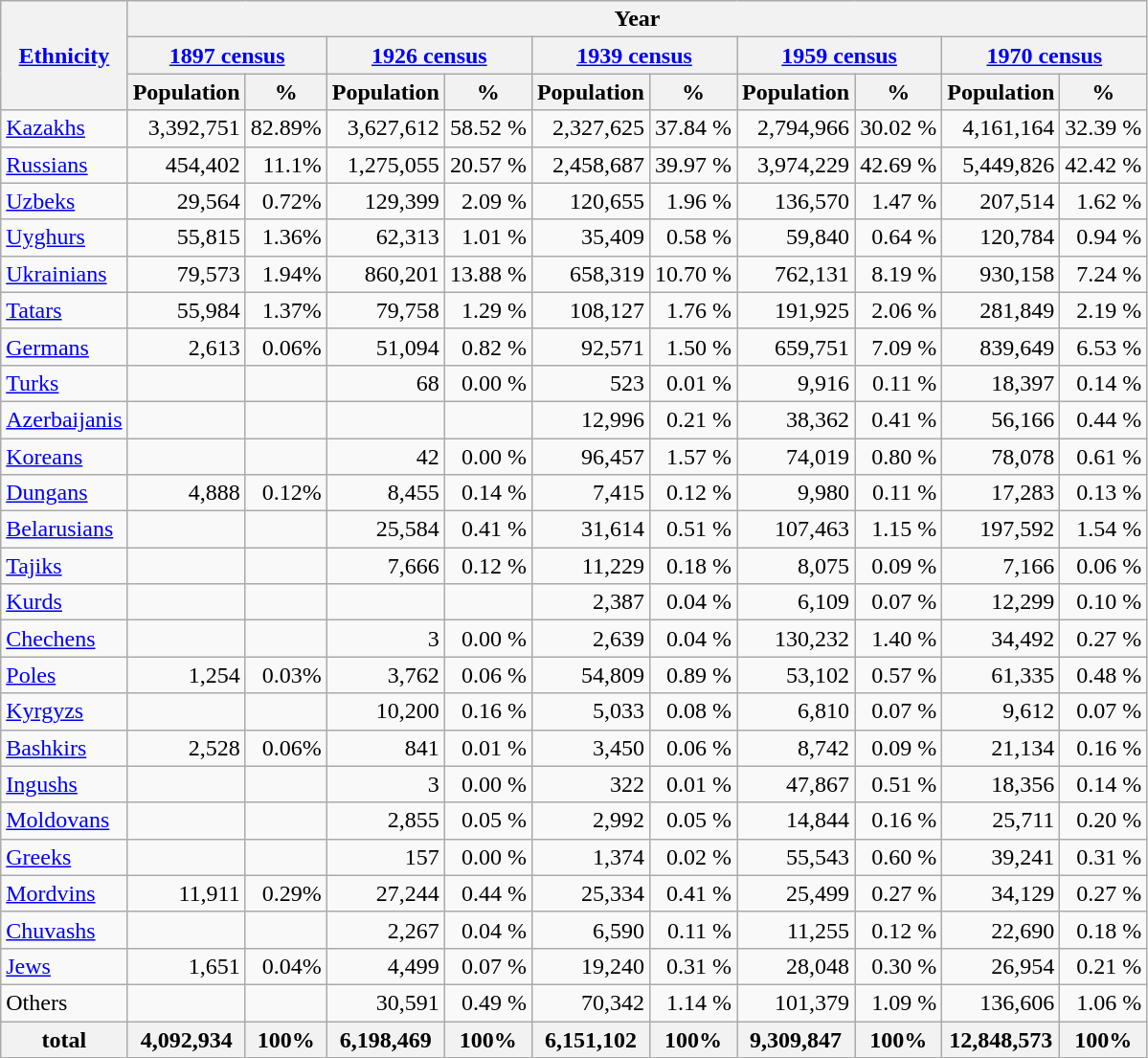<table class="wikitable sortable" style="text-align:right">
<tr>
<th rowspan="3"><a href='#'>Ethnicity</a></th>
<th colspan="10">Year</th>
</tr>
<tr>
<th colspan="2"><a href='#'>1897 census</a></th>
<th colspan="2"><a href='#'>1926 census</a></th>
<th colspan="2"><a href='#'>1939 census</a></th>
<th colspan="2"><a href='#'>1959 census</a></th>
<th colspan="2"><a href='#'>1970 census</a></th>
</tr>
<tr align="center">
<th style="width:60px">Population</th>
<th>%</th>
<th style="width:60px">Population</th>
<th>%</th>
<th style="width:60px">Population</th>
<th>%</th>
<th style="width:60px">Population</th>
<th>%</th>
<th style="width:60px">Population</th>
<th>%</th>
</tr>
<tr>
<td align="left"><a href='#'>Kazakhs</a></td>
<td>3,392,751</td>
<td>82.89%</td>
<td>3,627,612</td>
<td>58.52 %</td>
<td>2,327,625</td>
<td>37.84 %</td>
<td>2,794,966</td>
<td>30.02 %</td>
<td>4,161,164</td>
<td>32.39 %</td>
</tr>
<tr>
<td align="left"><a href='#'>Russians</a></td>
<td>454,402</td>
<td>11.1%</td>
<td>1,275,055</td>
<td>20.57 %</td>
<td>2,458,687</td>
<td>39.97 %</td>
<td>3,974,229</td>
<td>42.69 %</td>
<td>5,449,826</td>
<td>42.42 %</td>
</tr>
<tr>
<td align="left"><a href='#'>Uzbeks</a></td>
<td>29,564</td>
<td>0.72%</td>
<td>129,399</td>
<td>2.09 %</td>
<td>120,655</td>
<td>1.96 %</td>
<td>136,570</td>
<td>1.47 %</td>
<td>207,514</td>
<td>1.62 %</td>
</tr>
<tr>
<td align="left"><a href='#'>Uyghurs</a></td>
<td>55,815</td>
<td>1.36%</td>
<td>62,313</td>
<td>1.01 %</td>
<td>35,409</td>
<td>0.58 %</td>
<td>59,840</td>
<td>0.64 %</td>
<td>120,784</td>
<td>0.94 %</td>
</tr>
<tr>
<td align="left"><a href='#'>Ukrainians</a></td>
<td>79,573</td>
<td>1.94%</td>
<td>860,201</td>
<td>13.88 %</td>
<td>658,319</td>
<td>10.70 %</td>
<td>762,131</td>
<td>8.19 %</td>
<td>930,158</td>
<td>7.24 %</td>
</tr>
<tr>
<td align="left"><a href='#'>Tatars</a></td>
<td>55,984</td>
<td>1.37%</td>
<td>79,758</td>
<td>1.29 %</td>
<td>108,127</td>
<td>1.76 %</td>
<td>191,925</td>
<td>2.06 %</td>
<td>281,849</td>
<td>2.19 %</td>
</tr>
<tr>
<td align="left"><a href='#'>Germans</a></td>
<td>2,613</td>
<td>0.06%</td>
<td>51,094</td>
<td>0.82 %</td>
<td>92,571</td>
<td>1.50 %</td>
<td>659,751</td>
<td>7.09 %</td>
<td>839,649</td>
<td>6.53 %</td>
</tr>
<tr>
<td align="left"><a href='#'>Turks</a></td>
<td></td>
<td></td>
<td>68</td>
<td>0.00 %</td>
<td>523</td>
<td>0.01 %</td>
<td>9,916</td>
<td>0.11 %</td>
<td>18,397</td>
<td>0.14 %</td>
</tr>
<tr>
<td align="left"><a href='#'>Azerbaijanis</a></td>
<td></td>
<td></td>
<td></td>
<td></td>
<td>12,996</td>
<td>0.21 %</td>
<td>38,362</td>
<td>0.41 %</td>
<td>56,166</td>
<td>0.44 %</td>
</tr>
<tr>
<td align="left"><a href='#'>Koreans</a></td>
<td></td>
<td></td>
<td>42</td>
<td>0.00 %</td>
<td>96,457</td>
<td>1.57 %</td>
<td>74,019</td>
<td>0.80 %</td>
<td>78,078</td>
<td>0.61 %</td>
</tr>
<tr>
<td align="left"><a href='#'>Dungans</a></td>
<td>4,888</td>
<td>0.12%</td>
<td>8,455</td>
<td>0.14 %</td>
<td>7,415</td>
<td>0.12 %</td>
<td>9,980</td>
<td>0.11 %</td>
<td>17,283</td>
<td>0.13 %</td>
</tr>
<tr>
<td align="left"><a href='#'>Belarusians</a></td>
<td></td>
<td></td>
<td>25,584</td>
<td>0.41 %</td>
<td>31,614</td>
<td>0.51 %</td>
<td>107,463</td>
<td>1.15 %</td>
<td>197,592</td>
<td>1.54 %</td>
</tr>
<tr>
<td align="left"><a href='#'>Tajiks</a></td>
<td></td>
<td></td>
<td>7,666</td>
<td>0.12 %</td>
<td>11,229</td>
<td>0.18 %</td>
<td>8,075</td>
<td>0.09 %</td>
<td>7,166</td>
<td>0.06 %</td>
</tr>
<tr>
<td align="left"><a href='#'>Kurds</a></td>
<td></td>
<td></td>
<td></td>
<td></td>
<td>2,387</td>
<td>0.04 %</td>
<td>6,109</td>
<td>0.07 %</td>
<td>12,299</td>
<td>0.10 %</td>
</tr>
<tr>
<td align="left"><a href='#'>Chechens</a></td>
<td></td>
<td></td>
<td>3</td>
<td>0.00 %</td>
<td>2,639</td>
<td>0.04 %</td>
<td>130,232</td>
<td>1.40 %</td>
<td>34,492</td>
<td>0.27 %</td>
</tr>
<tr>
<td align="left"><a href='#'>Poles</a></td>
<td>1,254</td>
<td>0.03%</td>
<td>3,762</td>
<td>0.06 %</td>
<td>54,809</td>
<td>0.89 %</td>
<td>53,102</td>
<td>0.57 %</td>
<td>61,335</td>
<td>0.48 %</td>
</tr>
<tr>
<td align="left"><a href='#'>Kyrgyzs</a></td>
<td></td>
<td></td>
<td>10,200</td>
<td>0.16 %</td>
<td>5,033</td>
<td>0.08 %</td>
<td>6,810</td>
<td>0.07 %</td>
<td>9,612</td>
<td>0.07 %</td>
</tr>
<tr>
<td align="left"><a href='#'>Bashkirs</a></td>
<td>2,528</td>
<td>0.06%</td>
<td>841</td>
<td>0.01 %</td>
<td>3,450</td>
<td>0.06 %</td>
<td>8,742</td>
<td>0.09 %</td>
<td>21,134</td>
<td>0.16 %</td>
</tr>
<tr>
<td align="left"><a href='#'>Ingushs</a></td>
<td></td>
<td></td>
<td>3</td>
<td>0.00 %</td>
<td>322</td>
<td>0.01 %</td>
<td>47,867</td>
<td>0.51 %</td>
<td>18,356</td>
<td>0.14 %</td>
</tr>
<tr>
<td align="left"><a href='#'>Moldovans</a></td>
<td></td>
<td></td>
<td>2,855</td>
<td>0.05 %</td>
<td>2,992</td>
<td>0.05 %</td>
<td>14,844</td>
<td>0.16 %</td>
<td>25,711</td>
<td>0.20 %</td>
</tr>
<tr>
<td align="left"><a href='#'>Greeks</a></td>
<td></td>
<td></td>
<td>157</td>
<td>0.00 %</td>
<td>1,374</td>
<td>0.02 %</td>
<td>55,543</td>
<td>0.60 %</td>
<td>39,241</td>
<td>0.31 %</td>
</tr>
<tr>
<td align="left"><a href='#'>Mordvins</a></td>
<td>11,911</td>
<td>0.29%</td>
<td>27,244</td>
<td>0.44 %</td>
<td>25,334</td>
<td>0.41 %</td>
<td>25,499</td>
<td>0.27 %</td>
<td>34,129</td>
<td>0.27 %</td>
</tr>
<tr>
<td align="left"><a href='#'>Chuvashs</a></td>
<td></td>
<td></td>
<td>2,267</td>
<td>0.04 %</td>
<td>6,590</td>
<td>0.11 %</td>
<td>11,255</td>
<td>0.12 %</td>
<td>22,690</td>
<td>0.18 %</td>
</tr>
<tr>
<td align="left"><a href='#'>Jews</a></td>
<td>1,651</td>
<td>0.04%</td>
<td>4,499</td>
<td>0.07 %</td>
<td>19,240</td>
<td>0.31 %</td>
<td>28,048</td>
<td>0.30 %</td>
<td>26,954</td>
<td>0.21 %</td>
</tr>
<tr>
<td align="left">Others</td>
<td></td>
<td></td>
<td>30,591</td>
<td>0.49 %</td>
<td>70,342</td>
<td>1.14 %</td>
<td>101,379</td>
<td>1.09 %</td>
<td>136,606</td>
<td>1.06 %</td>
</tr>
<tr class="sortbottom">
<th align="left">total</th>
<th>4,092,934</th>
<th>100%</th>
<th>6,198,469</th>
<th>100%</th>
<th>6,151,102</th>
<th>100%</th>
<th>9,309,847</th>
<th>100%</th>
<th>12,848,573</th>
<th>100%</th>
</tr>
</table>
